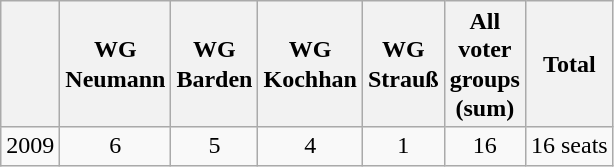<table class="wikitable" style="text-align:center">
<tr style="line-height:1.2">
<th> </th>
<th>WG<br>Neumann</th>
<th>WG<br>Barden</th>
<th>WG<br>Kochhan</th>
<th>WG<br>Strauß</th>
<th>All<br>voter<br>groups<br>(sum)</th>
<th>Total</th>
</tr>
<tr>
<td>2009</td>
<td>6</td>
<td>5</td>
<td>4</td>
<td>1</td>
<td>16</td>
<td>16 seats</td>
</tr>
</table>
